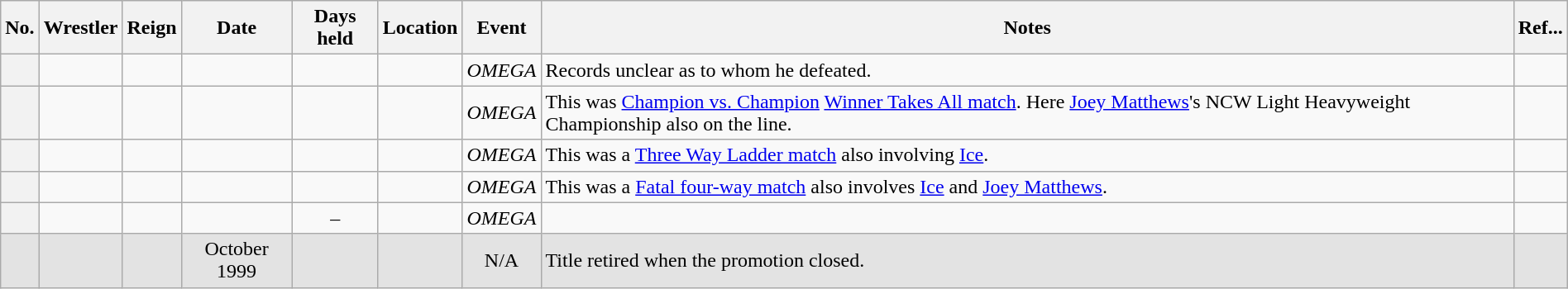<table class="wikitable sortable" width=100% style="text-align: center">
<tr>
<th>No.</th>
<th>Wrestler</th>
<th>Reign</th>
<th>Date</th>
<th>Days held</th>
<th>Location</th>
<th>Event</th>
<th>Notes</th>
<th>Ref...</th>
</tr>
<tr>
<th></th>
<td></td>
<td></td>
<td></td>
<td></td>
<td></td>
<td><em>OMEGA</em></td>
<td align="left">Records unclear as to whom he defeated.</td>
<td></td>
</tr>
<tr>
<th></th>
<td></td>
<td></td>
<td></td>
<td></td>
<td></td>
<td><em>OMEGA</em></td>
<td align="left">This was <a href='#'>Champion vs. Champion</a> <a href='#'>Winner Takes All match</a>. Here <a href='#'>Joey Matthews</a>'s NCW Light Heavyweight Championship also on the line.</td>
<td></td>
</tr>
<tr>
<th></th>
<td></td>
<td></td>
<td></td>
<td></td>
<td></td>
<td><em>OMEGA</em></td>
<td align="left">This was a <a href='#'>Three Way Ladder match</a> also involving <a href='#'>Ice</a>.</td>
<td></td>
</tr>
<tr>
<th></th>
<td></td>
<td></td>
<td></td>
<td></td>
<td></td>
<td><em>OMEGA</em></td>
<td align="left">This was a <a href='#'>Fatal four-way match</a> also involves <a href='#'>Ice</a> and <a href='#'>Joey Matthews</a>.</td>
<td></td>
</tr>
<tr>
<th></th>
<td></td>
<td></td>
<td></td>
<td> – </td>
<td></td>
<td><em>OMEGA</em></td>
<td></td>
<td></td>
</tr>
<tr style="background:#e3e3e3">
<td></td>
<td></td>
<td></td>
<td>October 1999</td>
<td></td>
<td></td>
<td>N/A</td>
<td align="left">Title retired when the promotion closed.</td>
<td></td>
</tr>
</table>
